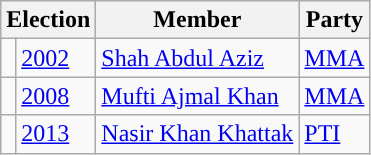<table class="wikitable">
<tr>
<th colspan="2">Election</th>
<th>Member</th>
<th>Party</th>
</tr>
<tr>
<td style="background-color: "></td>
<td><a href='#'>2002</a></td>
<td><a href='#'>Shah Abdul Aziz</a></td>
<td><a href='#'>MMA</a></td>
</tr>
<tr>
<td style="background-color: "></td>
<td><a href='#'>2008</a></td>
<td><a href='#'>Mufti Ajmal Khan</a></td>
<td><a href='#'>MMA</a></td>
</tr>
<tr>
<td style="background-color: "></td>
<td><a href='#'>2013</a></td>
<td><a href='#'>Nasir Khan Khattak</a></td>
<td><a href='#'>PTI</a></td>
</tr>
</table>
